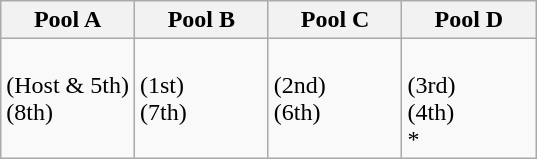<table class="wikitable">
<tr>
<th width=25%>Pool A</th>
<th width=25%>Pool B</th>
<th width=25%>Pool C</th>
<th width=25%>Pool D</th>
</tr>
<tr>
<td valign=top><br> (Host & 5th)<br>
 (8th)<br>
</td>
<td valign=top><br> (1st)<br>
 (7th)<br>
</td>
<td valign=top><br> (2nd)<br>
 (6th)<br>
</td>
<td><br> (3rd)<br>
 (4th)<br>
<s></s> *<br>
</td>
</tr>
</table>
